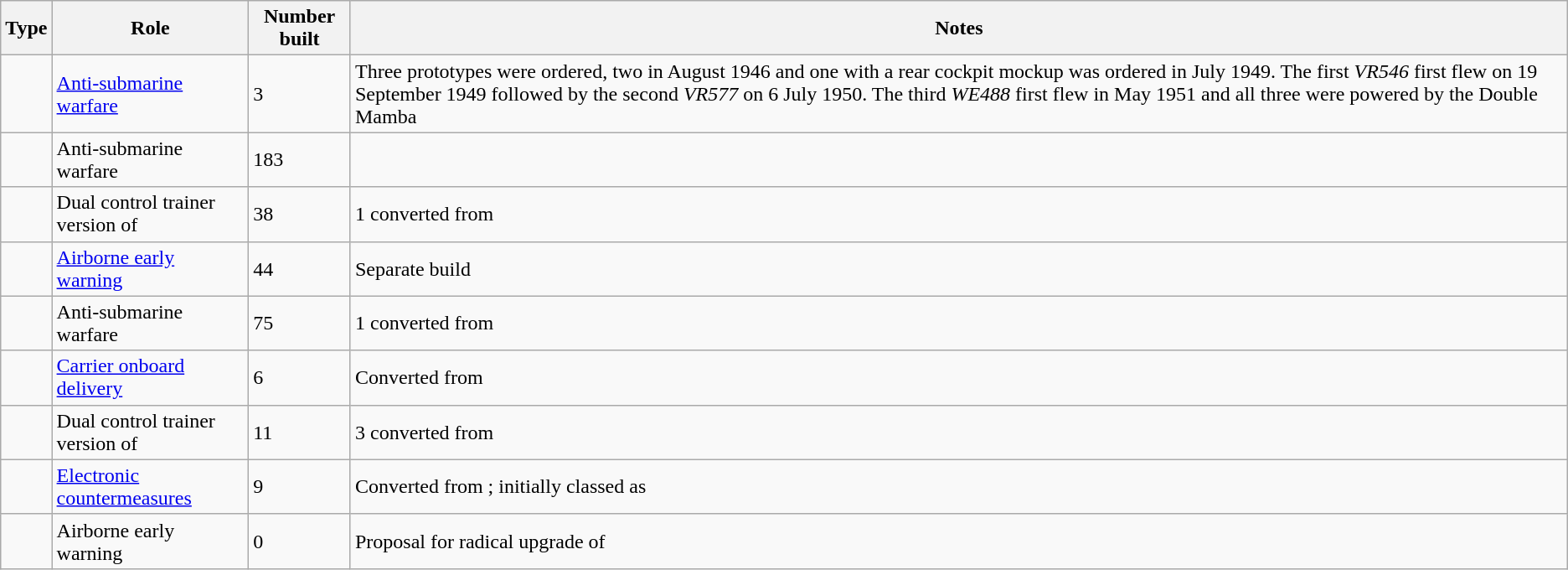<table class="wikitable">
<tr>
<th>Type</th>
<th>Role</th>
<th>Number built</th>
<th>Notes</th>
</tr>
<tr>
<td></td>
<td><a href='#'>Anti-submarine warfare</a></td>
<td>3</td>
<td>Three prototypes were ordered, two in August 1946 and one with a rear cockpit mockup was ordered in July 1949. The first <em>VR546</em> first flew on 19 September 1949 followed by the second <em>VR577</em> on 6 July 1950. The third <em>WE488</em> first flew in May 1951 and all three were powered by the Double Mamba </td>
</tr>
<tr>
<td></td>
<td>Anti-submarine warfare</td>
<td>183</td>
<td></td>
</tr>
<tr>
<td></td>
<td>Dual control trainer version of </td>
<td>38</td>
<td>1 converted from </td>
</tr>
<tr>
<td></td>
<td><a href='#'>Airborne early warning</a></td>
<td>44</td>
<td>Separate build</td>
</tr>
<tr>
<td></td>
<td>Anti-submarine warfare</td>
<td>75</td>
<td>1 converted from </td>
</tr>
<tr>
<td></td>
<td><a href='#'>Carrier onboard delivery</a></td>
<td>6</td>
<td>Converted from </td>
</tr>
<tr>
<td></td>
<td>Dual control trainer version of </td>
<td>11</td>
<td>3 converted from </td>
</tr>
<tr>
<td></td>
<td><a href='#'>Electronic countermeasures</a></td>
<td>9</td>
<td>Converted from ; initially classed as </td>
</tr>
<tr>
<td></td>
<td>Airborne early warning</td>
<td>0</td>
<td>Proposal for radical upgrade of </td>
</tr>
</table>
